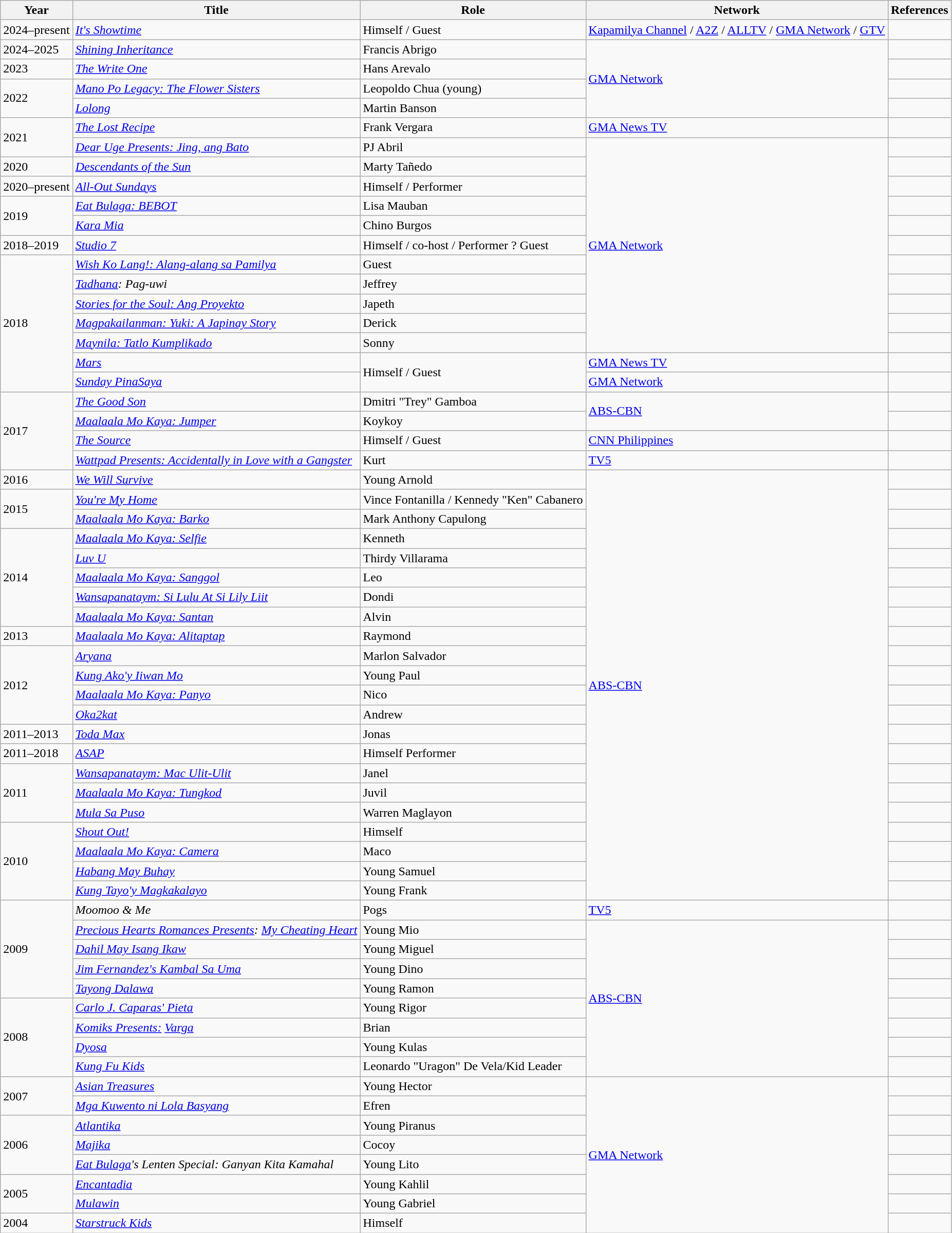<table class="wikitable">
<tr>
<th>Year</th>
<th>Title</th>
<th>Role</th>
<th>Network</th>
<th>References</th>
</tr>
<tr>
<td>2024–present</td>
<td><em><a href='#'>It's Showtime</a></em></td>
<td>Himself / Guest</td>
<td><a href='#'>Kapamilya Channel</a> / <a href='#'>A2Z</a> / <a href='#'>ALLTV</a> / <a href='#'>GMA Network</a> / <a href='#'>GTV</a></td>
<td></td>
</tr>
<tr>
<td>2024–2025</td>
<td><em><a href='#'>Shining Inheritance</a></em></td>
<td>Francis Abrigo</td>
<td rowspan="4"><a href='#'>GMA Network</a></td>
<td></td>
</tr>
<tr>
<td>2023</td>
<td><em><a href='#'>The Write One</a></em></td>
<td>Hans Arevalo</td>
<td></td>
</tr>
<tr>
<td rowspan="2">2022</td>
<td><em><a href='#'>Mano Po Legacy: The Flower Sisters</a></em></td>
<td>Leopoldo Chua (young)</td>
<td></td>
</tr>
<tr>
<td><em><a href='#'>Lolong</a></em></td>
<td>Martin Banson</td>
<td></td>
</tr>
<tr>
<td rowspan="2">2021</td>
<td><em><a href='#'>The Lost Recipe</a></em></td>
<td>Frank Vergara</td>
<td><a href='#'>GMA News TV</a></td>
<td></td>
</tr>
<tr>
<td><em><a href='#'>Dear Uge Presents: Jing, ang Bato</a></em></td>
<td>PJ Abril</td>
<td rowspan="11"><a href='#'>GMA Network</a></td>
<td></td>
</tr>
<tr>
<td>2020</td>
<td><em><a href='#'>Descendants of the Sun</a></em></td>
<td>Marty Tañedo</td>
<td></td>
</tr>
<tr>
<td>2020–present</td>
<td><em><a href='#'>All-Out Sundays</a></em></td>
<td>Himself / Performer</td>
<td></td>
</tr>
<tr>
<td rowspan="2">2019</td>
<td><em><a href='#'>Eat Bulaga: BEBOT</a></em></td>
<td>Lisa Mauban</td>
<td></td>
</tr>
<tr>
<td><em><a href='#'>Kara Mia</a></em></td>
<td>Chino Burgos</td>
<td></td>
</tr>
<tr>
<td>2018–2019</td>
<td><em><a href='#'>Studio 7</a></em></td>
<td>Himself / co-host / Performer ? Guest</td>
<td></td>
</tr>
<tr>
<td rowspan="7">2018</td>
<td><em><a href='#'>Wish Ko Lang!: Alang-alang sa Pamilya</a></em></td>
<td>Guest</td>
<td></td>
</tr>
<tr>
<td><em><a href='#'>Tadhana</a>: Pag-uwi</em></td>
<td>Jeffrey</td>
<td></td>
</tr>
<tr>
<td><em><a href='#'>Stories for the Soul: Ang Proyekto</a></em></td>
<td>Japeth</td>
<td></td>
</tr>
<tr>
<td><a href='#'><em>Magpakailanman: Yuki: A Japinay Story</em></a></td>
<td>Derick</td>
<td></td>
</tr>
<tr>
<td><a href='#'><em>Maynila: Tatlo Kumplikado</em></a></td>
<td>Sonny</td>
<td></td>
</tr>
<tr>
<td><a href='#'><em>Mars</em></a></td>
<td rowspan="2">Himself / Guest</td>
<td><a href='#'>GMA News TV</a></td>
<td></td>
</tr>
<tr>
<td><em><a href='#'>Sunday PinaSaya</a></em></td>
<td><a href='#'>GMA Network</a></td>
<td></td>
</tr>
<tr>
<td rowspan=4>2017</td>
<td><a href='#'><em>The Good Son</em></a></td>
<td>Dmitri "Trey" Gamboa</td>
<td rowspan=2><a href='#'>ABS-CBN</a></td>
<td></td>
</tr>
<tr>
<td><a href='#'><em>Maalaala Mo Kaya: Jumper</em></a></td>
<td>Koykoy</td>
<td></td>
</tr>
<tr>
<td><a href='#'><em>The Source</em></a></td>
<td>Himself / Guest</td>
<td><a href='#'>CNN Philippines</a></td>
<td></td>
</tr>
<tr>
<td><a href='#'><em>Wattpad Presents: Accidentally in Love with a Gangster</em></a></td>
<td>Kurt</td>
<td><a href='#'>TV5</a></td>
<td></td>
</tr>
<tr>
<td>2016</td>
<td><em><a href='#'>We Will Survive</a></em></td>
<td>Young Arnold</td>
<td rowspan=22><a href='#'>ABS-CBN</a></td>
<td></td>
</tr>
<tr>
<td rowspan=2>2015</td>
<td><a href='#'><em>You're My Home</em></a></td>
<td>Vince Fontanilla / Kennedy "Ken" Cabanero</td>
<td></td>
</tr>
<tr>
<td><a href='#'><em>Maalaala Mo Kaya: Barko</em></a></td>
<td>Mark Anthony Capulong</td>
<td></td>
</tr>
<tr>
<td rowspan=5>2014</td>
<td><a href='#'><em>Maalaala Mo Kaya: Selfie</em></a></td>
<td>Kenneth</td>
<td></td>
</tr>
<tr>
<td><em><a href='#'>Luv U</a></em></td>
<td>Thirdy Villarama</td>
<td></td>
</tr>
<tr>
<td><a href='#'><em>Maalaala Mo Kaya: Sanggol</em></a></td>
<td>Leo</td>
<td></td>
</tr>
<tr>
<td><a href='#'><em>Wansapanataym: Si Lulu At Si Lily Liit</em></a></td>
<td>Dondi</td>
<td></td>
</tr>
<tr>
<td><a href='#'><em>Maalaala Mo Kaya: Santan</em></a></td>
<td>Alvin</td>
<td></td>
</tr>
<tr>
<td>2013</td>
<td><a href='#'><em>Maalaala Mo Kaya: Alitaptap</em></a></td>
<td>Raymond</td>
<td></td>
</tr>
<tr>
<td rowspan=4>2012</td>
<td><a href='#'><em>Aryana</em></a></td>
<td>Marlon Salvador</td>
<td></td>
</tr>
<tr>
<td><em><a href='#'>Kung Ako'y Iiwan Mo</a></em></td>
<td>Young Paul</td>
<td></td>
</tr>
<tr>
<td><a href='#'><em>Maalaala Mo Kaya: Panyo</em></a></td>
<td>Nico</td>
<td></td>
</tr>
<tr>
<td><a href='#'><em>Oka2kat</em></a></td>
<td>Andrew</td>
<td></td>
</tr>
<tr>
<td>2011–2013</td>
<td><em><a href='#'>Toda Max</a></em></td>
<td>Jonas</td>
<td></td>
</tr>
<tr>
<td>2011–2018</td>
<td><a href='#'><em>ASAP</em></a></td>
<td>Himself Performer</td>
<td></td>
</tr>
<tr>
<td rowspan=3>2011</td>
<td><a href='#'><em>Wansapanataym: Mac Ulit-Ulit</em></a></td>
<td>Janel</td>
<td></td>
</tr>
<tr>
<td><a href='#'><em>Maalaala Mo Kaya: Tungkod</em></a></td>
<td>Juvil</td>
<td></td>
</tr>
<tr>
<td><a href='#'><em>Mula Sa Puso</em></a></td>
<td>Warren Maglayon</td>
<td></td>
</tr>
<tr>
<td rowspan=4>2010</td>
<td><em><a href='#'>Shout Out!</a></em></td>
<td>Himself</td>
<td></td>
</tr>
<tr>
<td><a href='#'><em>Maalaala Mo Kaya: Camera</em></a></td>
<td>Maco</td>
<td></td>
</tr>
<tr>
<td><em><a href='#'>Habang May Buhay</a></em></td>
<td>Young Samuel</td>
<td></td>
</tr>
<tr>
<td><em><a href='#'>Kung Tayo'y Magkakalayo</a></em></td>
<td>Young Frank</td>
<td></td>
</tr>
<tr>
<td rowspan=5>2009</td>
<td><em>Moomoo & Me</em></td>
<td>Pogs</td>
<td><a href='#'>TV5</a></td>
<td></td>
</tr>
<tr>
<td><em><a href='#'>Precious Hearts Romances Presents</a>: <a href='#'>My Cheating Heart</a></em></td>
<td>Young Mio</td>
<td rowspan=8><a href='#'>ABS-CBN</a></td>
<td></td>
</tr>
<tr>
<td><em><a href='#'>Dahil May Isang Ikaw</a></em></td>
<td>Young Miguel</td>
<td></td>
</tr>
<tr>
<td><em><a href='#'>Jim Fernandez's Kambal Sa Uma</a></em></td>
<td>Young Dino</td>
<td></td>
</tr>
<tr>
<td><em><a href='#'>Tayong Dalawa</a></em></td>
<td>Young Ramon</td>
<td></td>
</tr>
<tr>
<td rowspan=4>2008</td>
<td><em><a href='#'>Carlo J. Caparas' Pieta</a></em></td>
<td>Young Rigor</td>
<td></td>
</tr>
<tr>
<td><em><a href='#'>Komiks Presents:</a> <a href='#'>Varga</a></em></td>
<td>Brian</td>
<td></td>
</tr>
<tr>
<td><em><a href='#'>Dyosa</a></em></td>
<td>Young Kulas</td>
<td></td>
</tr>
<tr>
<td><em><a href='#'>Kung Fu Kids</a></em></td>
<td>Leonardo "Uragon" De Vela/Kid Leader</td>
<td></td>
</tr>
<tr>
<td rowspan=2>2007</td>
<td><em><a href='#'>Asian Treasures</a></em></td>
<td>Young Hector</td>
<td rowspan="8"><a href='#'>GMA Network</a></td>
<td></td>
</tr>
<tr>
<td><em><a href='#'>Mga Kuwento ni Lola Basyang</a></em></td>
<td>Efren</td>
<td></td>
</tr>
<tr>
<td rowspan="3">2006</td>
<td><em><a href='#'>Atlantika</a></em></td>
<td>Young Piranus</td>
<td></td>
</tr>
<tr>
<td><em><a href='#'>Majika</a></em></td>
<td>Cocoy</td>
<td></td>
</tr>
<tr>
<td><em><a href='#'>Eat Bulaga</a>'s Lenten Special: Ganyan Kita Kamahal</em></td>
<td>Young Lito</td>
<td></td>
</tr>
<tr>
<td rowspan=2>2005</td>
<td><em><a href='#'>Encantadia</a></em></td>
<td>Young Kahlil</td>
<td></td>
</tr>
<tr>
<td><em><a href='#'>Mulawin</a></em></td>
<td>Young Gabriel</td>
<td></td>
</tr>
<tr>
<td>2004</td>
<td><em><a href='#'>Starstruck Kids</a></em></td>
<td>Himself</td>
<td></td>
</tr>
</table>
